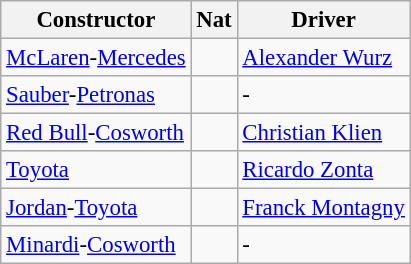<table class="wikitable" style="font-size: 95%">
<tr>
<th>Constructor</th>
<th>Nat</th>
<th>Driver</th>
</tr>
<tr>
<td><a href='#'>McLaren</a>-<a href='#'>Mercedes</a></td>
<td></td>
<td><a href='#'>Alexander Wurz</a></td>
</tr>
<tr>
<td><a href='#'>Sauber</a>-<a href='#'>Petronas</a></td>
<td></td>
<td>-</td>
</tr>
<tr>
<td><a href='#'>Red Bull</a>-<a href='#'>Cosworth</a></td>
<td></td>
<td><a href='#'>Christian Klien</a></td>
</tr>
<tr>
<td><a href='#'>Toyota</a></td>
<td></td>
<td><a href='#'>Ricardo Zonta</a></td>
</tr>
<tr>
<td><a href='#'>Jordan</a>-<a href='#'>Toyota</a></td>
<td></td>
<td><a href='#'>Franck Montagny</a></td>
</tr>
<tr>
<td><a href='#'>Minardi</a>-<a href='#'>Cosworth</a></td>
<td></td>
<td>-</td>
</tr>
</table>
